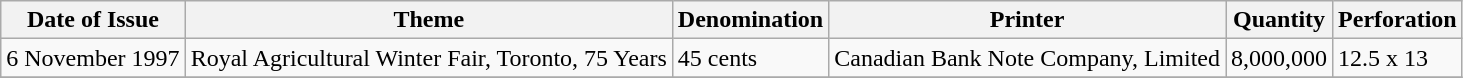<table class="wikitable">
<tr>
<th>Date of Issue</th>
<th>Theme</th>
<th>Denomination</th>
<th>Printer</th>
<th>Quantity</th>
<th>Perforation</th>
</tr>
<tr>
<td>6 November 1997 </td>
<td>Royal Agricultural Winter Fair, Toronto, 75 Years</td>
<td>45 cents</td>
<td>Canadian Bank Note Company, Limited</td>
<td>8,000,000</td>
<td>12.5 x 13</td>
</tr>
<tr>
</tr>
</table>
